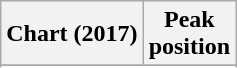<table class="wikitable sortable plainrowheaders" style="text-align:center">
<tr>
<th scope="col">Chart (2017)</th>
<th scope="col">Peak<br> position</th>
</tr>
<tr>
</tr>
<tr>
</tr>
<tr>
</tr>
<tr>
</tr>
</table>
